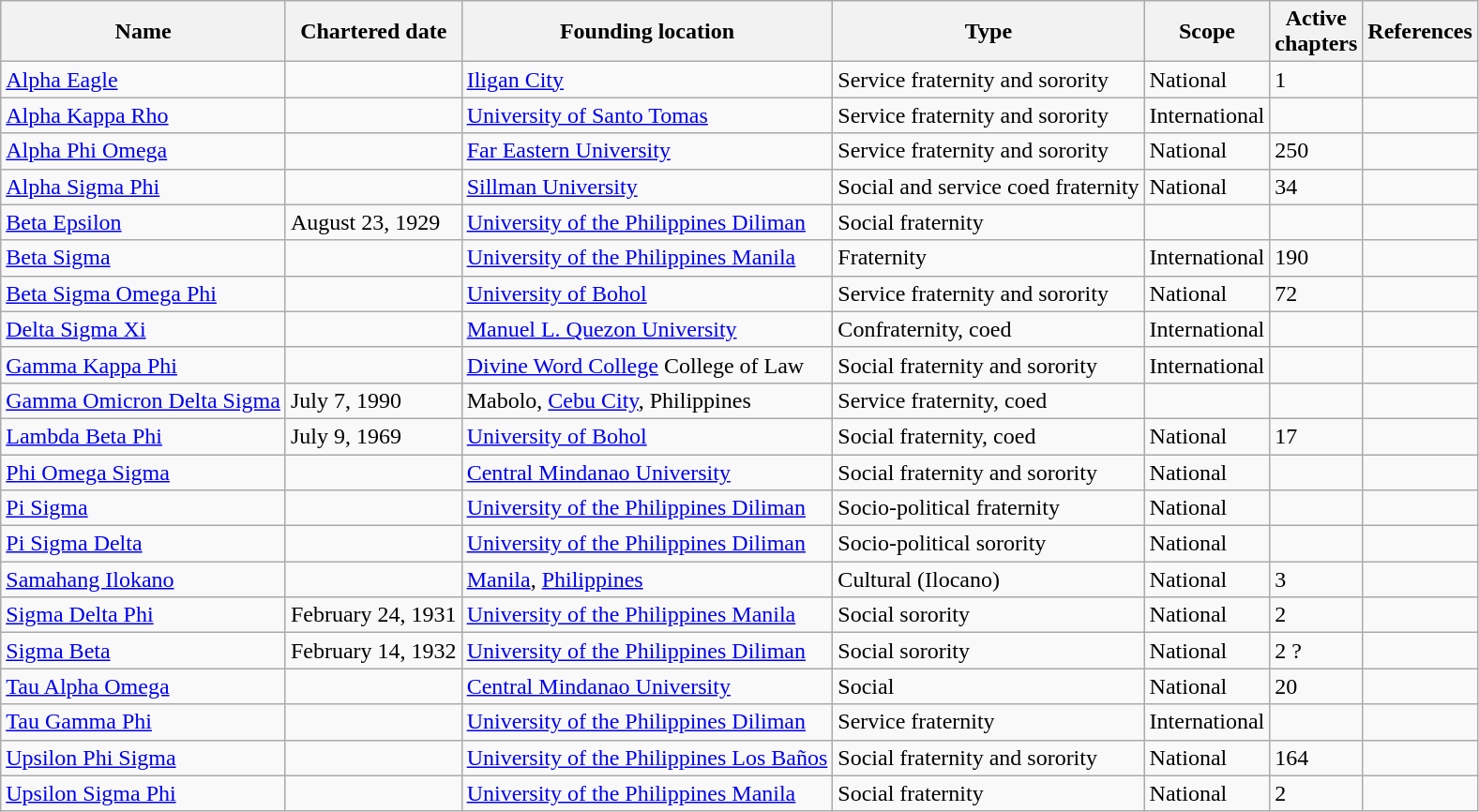<table class="sortable wikitable">
<tr>
<th>Name</th>
<th>Chartered date</th>
<th>Founding location</th>
<th>Type</th>
<th>Scope</th>
<th>Active<br>chapters</th>
<th>References</th>
</tr>
<tr>
<td><a href='#'>Alpha Eagle</a></td>
<td></td>
<td><a href='#'>Iligan City</a></td>
<td>Service fraternity and sorority</td>
<td>National</td>
<td>1</td>
</tr>
<tr>
<td><a href='#'>Alpha Kappa Rho</a></td>
<td></td>
<td><a href='#'>University of Santo Tomas</a></td>
<td>Service fraternity and sorority</td>
<td>International</td>
<td></td>
<td></td>
</tr>
<tr>
<td><a href='#'>Alpha Phi Omega</a></td>
<td></td>
<td><a href='#'>Far Eastern University</a></td>
<td>Service fraternity and sorority</td>
<td>National</td>
<td>250</td>
<td></td>
</tr>
<tr>
<td><a href='#'>Alpha Sigma Phi</a></td>
<td></td>
<td><a href='#'>Sillman University</a></td>
<td>Social and service coed fraternity</td>
<td>National</td>
<td>34</td>
<td></td>
</tr>
<tr>
<td><a href='#'>Beta Epsilon</a></td>
<td>August 23, 1929</td>
<td><a href='#'>University of the Philippines Diliman</a></td>
<td>Social fraternity</td>
<td></td>
<td></td>
<td></td>
</tr>
<tr>
<td><a href='#'>Beta Sigma</a></td>
<td></td>
<td><a href='#'>University of the Philippines Manila</a></td>
<td>Fraternity</td>
<td>International</td>
<td>190</td>
<td></td>
</tr>
<tr>
<td><a href='#'>Beta Sigma Omega Phi</a></td>
<td></td>
<td><a href='#'>University of Bohol</a></td>
<td>Service fraternity and sorority</td>
<td>National</td>
<td>72</td>
</tr>
<tr>
<td><a href='#'>Delta Sigma Xi</a></td>
<td></td>
<td><a href='#'>Manuel L. Quezon University</a></td>
<td>Confraternity, coed</td>
<td>International</td>
<td></td>
<td></td>
</tr>
<tr>
<td><a href='#'>Gamma Kappa Phi</a></td>
<td></td>
<td><a href='#'>Divine Word College</a> College of Law</td>
<td>Social fraternity and sorority</td>
<td>International</td>
<td></td>
<td></td>
</tr>
<tr>
<td><a href='#'>Gamma Omicron Delta Sigma</a></td>
<td>July 7, 1990</td>
<td>Mabolo, <a href='#'>Cebu City</a>, Philippines</td>
<td>Service fraternity, coed</td>
<td></td>
<td></td>
<td></td>
</tr>
<tr>
<td><a href='#'>Lambda Beta Phi</a></td>
<td>July 9, 1969</td>
<td><a href='#'>University of Bohol</a></td>
<td>Social fraternity, coed</td>
<td>National</td>
<td>17</td>
<td></td>
</tr>
<tr>
<td><a href='#'>Phi Omega Sigma</a></td>
<td></td>
<td><a href='#'>Central Mindanao University</a></td>
<td>Social fraternity and sorority</td>
<td>National <br></td>
<td></td>
<td></td>
</tr>
<tr>
<td><a href='#'>Pi Sigma</a></td>
<td></td>
<td><a href='#'>University of the Philippines Diliman</a></td>
<td>Socio-political fraternity</td>
<td>National</td>
<td></td>
<td></td>
</tr>
<tr>
<td><a href='#'>Pi Sigma Delta</a></td>
<td></td>
<td><a href='#'>University of the Philippines Diliman</a></td>
<td>Socio-political sorority</td>
<td>National</td>
<td></td>
<td></td>
</tr>
<tr>
<td><a href='#'>Samahang Ilokano</a></td>
<td></td>
<td><a href='#'>Manila</a>, <a href='#'>Philippines</a></td>
<td>Cultural (Ilocano)</td>
<td>National</td>
<td>3</td>
<td></td>
</tr>
<tr>
<td><a href='#'>Sigma Delta Phi</a></td>
<td>February 24, 1931</td>
<td><a href='#'>University of the Philippines Manila</a></td>
<td>Social sorority</td>
<td>National</td>
<td>2</td>
<td></td>
</tr>
<tr>
<td><a href='#'>Sigma Beta</a></td>
<td>February 14, 1932</td>
<td><a href='#'>University of the Philippines Diliman</a></td>
<td>Social sorority</td>
<td>National</td>
<td>2 ?</td>
<td></td>
</tr>
<tr>
<td><a href='#'>Tau Alpha Omega</a></td>
<td></td>
<td><a href='#'>Central Mindanao University</a></td>
<td>Social</td>
<td>National</td>
<td>20</td>
<td></td>
</tr>
<tr>
<td><a href='#'>Tau Gamma Phi</a></td>
<td></td>
<td><a href='#'>University of the Philippines Diliman</a></td>
<td>Service fraternity</td>
<td>International</td>
<td></td>
<td></td>
</tr>
<tr>
<td><a href='#'>Upsilon Phi Sigma</a></td>
<td></td>
<td><a href='#'>University of the Philippines Los Baños</a></td>
<td>Social fraternity and sorority</td>
<td>National</td>
<td>164</td>
<td></td>
</tr>
<tr>
<td><a href='#'>Upsilon Sigma Phi</a></td>
<td></td>
<td><a href='#'>University of the Philippines Manila</a></td>
<td>Social fraternity</td>
<td>National</td>
<td>2</td>
<td></td>
</tr>
</table>
